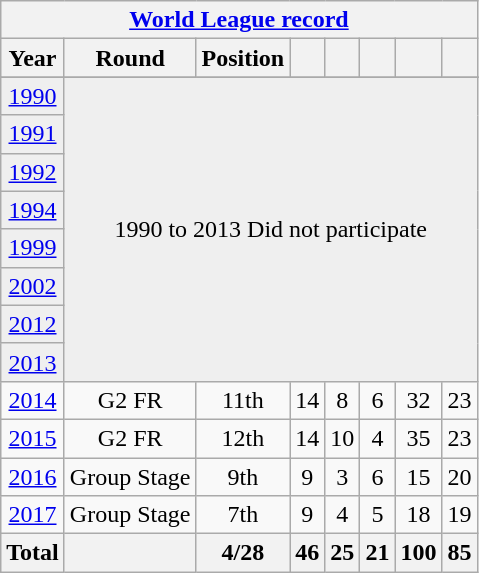<table class="wikitable" style="text-align: center;">
<tr Mickey Mouse>
<th colspan=8><a href='#'>World League record</a></th>
</tr>
<tr>
<th>Year</th>
<th>Round</th>
<th>Position</th>
<th></th>
<th></th>
<th></th>
<th></th>
<th></th>
</tr>
<tr>
</tr>
<tr bgcolor="efefef">
<td> <a href='#'>1990</a></td>
<td align=center colspan=7 rowspan=8>1990 to 2013 Did not participate</td>
</tr>
<tr bgcolor="efefef">
<td> <a href='#'>1991</a></td>
</tr>
<tr bgcolor="efefef">
<td> <a href='#'>1992</a></td>
</tr>
<tr bgcolor="efefef">
<td> <a href='#'>1994</a></td>
</tr>
<tr bgcolor="efefef">
<td> <a href='#'>1999</a></td>
</tr>
<tr bgcolor="efefef">
<td> <a href='#'>2002</a></td>
</tr>
<tr bgcolor="efefef">
<td> <a href='#'>2012</a></td>
</tr>
<tr bgcolor="efefef">
<td> <a href='#'>2013</a></td>
</tr>
<tr>
<td> <a href='#'>2014</a></td>
<td>G2 FR</td>
<td>11th</td>
<td>14</td>
<td>8</td>
<td>6</td>
<td>32</td>
<td>23</td>
</tr>
<tr>
<td> <a href='#'>2015</a></td>
<td>G2 FR</td>
<td>12th</td>
<td>14</td>
<td>10</td>
<td>4</td>
<td>35</td>
<td>23</td>
</tr>
<tr>
<td> <a href='#'>2016</a></td>
<td>Group Stage</td>
<td>9th</td>
<td>9</td>
<td>3</td>
<td>6</td>
<td>15</td>
<td>20</td>
</tr>
<tr>
<td> <a href='#'>2017</a></td>
<td>Group Stage</td>
<td>7th</td>
<td>9</td>
<td>4</td>
<td>5</td>
<td>18</td>
<td>19</td>
</tr>
<tr>
<th>Total</th>
<th></th>
<th>4/28</th>
<th>46</th>
<th>25</th>
<th>21</th>
<th>100</th>
<th>85</th>
</tr>
</table>
